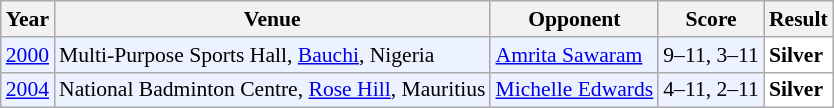<table class="sortable wikitable" style="font-size: 90%;">
<tr>
<th>Year</th>
<th>Venue</th>
<th>Opponent</th>
<th>Score</th>
<th>Result</th>
</tr>
<tr style="background:#ECF2FF">
<td align="center"><a href='#'>2000</a></td>
<td align="left">Multi-Purpose Sports Hall, <a href='#'>Bauchi</a>, Nigeria</td>
<td align="left"> <a href='#'>Amrita Sawaram</a></td>
<td align="left">9–11, 3–11</td>
<td style="text-align:left; background:white"> <strong>Silver</strong></td>
</tr>
<tr style="background:#ECF2FF">
<td align="center"><a href='#'>2004</a></td>
<td align="left">National Badminton Centre, <a href='#'>Rose Hill</a>, Mauritius</td>
<td align="left"> <a href='#'>Michelle Edwards</a></td>
<td align="left">4–11, 2–11</td>
<td style="text-align:left; background:white"> <strong>Silver</strong></td>
</tr>
</table>
